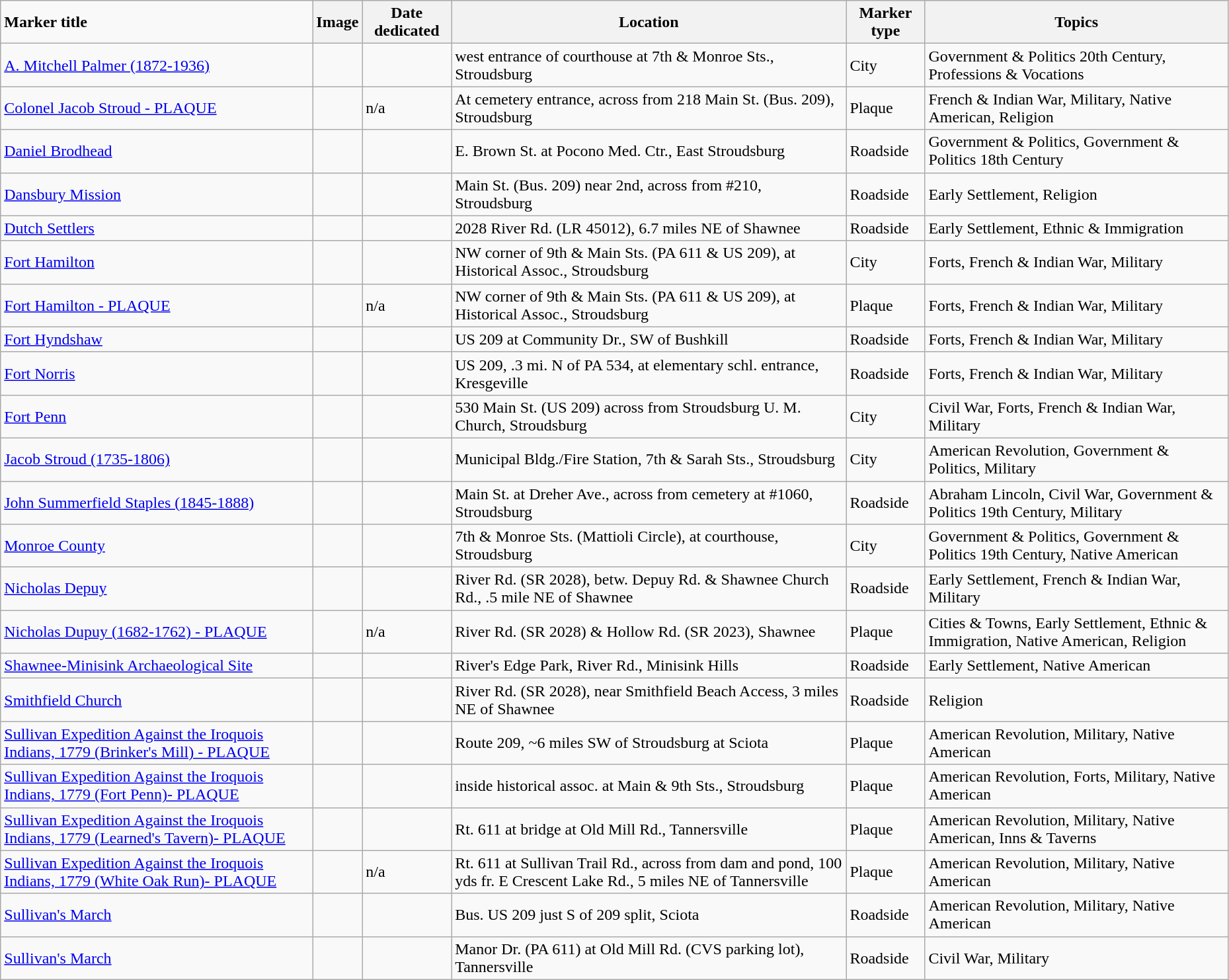<table class="wikitable sortable" style="width:98%">
<tr>
<td><strong>Marker title</strong></td>
<th class="unsortable"><strong>Image</strong></th>
<th><strong>Date dedicated</strong></th>
<th><strong>Location</strong></th>
<th><strong>Marker type</strong></th>
<th><strong>Topics</strong></th>
</tr>
<tr ->
<td><a href='#'>A. Mitchell Palmer (1872-1936)</a></td>
<td></td>
<td></td>
<td>west entrance of courthouse at 7th & Monroe Sts., Stroudsburg<br><small></small></td>
<td>City</td>
<td>Government & Politics 20th Century, Professions & Vocations</td>
</tr>
<tr ->
<td><a href='#'>Colonel Jacob Stroud - PLAQUE</a></td>
<td></td>
<td>n/a</td>
<td>At cemetery entrance, across from 218 Main St. (Bus. 209), Stroudsburg<br><small></small></td>
<td>Plaque</td>
<td>French & Indian War, Military, Native American, Religion</td>
</tr>
<tr ->
<td><a href='#'>Daniel Brodhead</a></td>
<td></td>
<td></td>
<td>E. Brown St. at Pocono Med. Ctr., East Stroudsburg<br><small></small></td>
<td>Roadside</td>
<td>Government & Politics, Government & Politics 18th Century</td>
</tr>
<tr ->
<td><a href='#'>Dansbury Mission</a></td>
<td></td>
<td></td>
<td>Main St. (Bus. 209) near 2nd, across from #210, Stroudsburg<br><small></small></td>
<td>Roadside</td>
<td>Early Settlement, Religion</td>
</tr>
<tr ->
<td><a href='#'>Dutch Settlers</a></td>
<td></td>
<td></td>
<td>2028 River Rd. (LR 45012), 6.7 miles NE of Shawnee<br><small></small></td>
<td>Roadside</td>
<td>Early Settlement, Ethnic & Immigration</td>
</tr>
<tr ->
<td><a href='#'>Fort Hamilton</a></td>
<td></td>
<td></td>
<td>NW corner of 9th & Main Sts. (PA 611 & US 209), at Historical Assoc., Stroudsburg<br><small></small></td>
<td>City</td>
<td>Forts, French & Indian War, Military</td>
</tr>
<tr ->
<td><a href='#'>Fort Hamilton - PLAQUE</a></td>
<td></td>
<td>n/a</td>
<td>NW corner of 9th & Main Sts. (PA 611 & US 209), at Historical Assoc., Stroudsburg<br><small></small></td>
<td>Plaque</td>
<td>Forts, French & Indian War, Military</td>
</tr>
<tr ->
<td><a href='#'>Fort Hyndshaw</a></td>
<td></td>
<td></td>
<td>US 209 at Community Dr., SW of Bushkill<br><small></small></td>
<td>Roadside</td>
<td>Forts, French & Indian War, Military</td>
</tr>
<tr ->
<td><a href='#'>Fort Norris</a></td>
<td></td>
<td></td>
<td>US 209, .3 mi. N of PA 534, at elementary schl. entrance, Kresgeville<br><small></small></td>
<td>Roadside</td>
<td>Forts, French & Indian War, Military</td>
</tr>
<tr ->
<td><a href='#'>Fort Penn</a></td>
<td></td>
<td></td>
<td>530 Main St. (US 209) across from Stroudsburg U. M. Church, Stroudsburg<br><small></small></td>
<td>City</td>
<td>Civil War, Forts, French & Indian War, Military</td>
</tr>
<tr ->
<td><a href='#'>Jacob Stroud (1735-1806)</a></td>
<td></td>
<td></td>
<td>Municipal Bldg./Fire Station, 7th & Sarah Sts., Stroudsburg<br><small></small></td>
<td>City</td>
<td>American Revolution, Government & Politics, Military</td>
</tr>
<tr ->
<td><a href='#'>John Summerfield Staples (1845-1888)</a></td>
<td></td>
<td></td>
<td>Main St. at Dreher Ave., across from cemetery at #1060, Stroudsburg<br><small></small></td>
<td>Roadside</td>
<td>Abraham Lincoln, Civil War, Government & Politics 19th Century, Military</td>
</tr>
<tr ->
<td><a href='#'>Monroe County</a></td>
<td></td>
<td></td>
<td>7th & Monroe Sts. (Mattioli Circle), at courthouse, Stroudsburg<br><small></small></td>
<td>City</td>
<td>Government & Politics, Government & Politics 19th Century, Native American</td>
</tr>
<tr ->
<td><a href='#'>Nicholas Depuy</a></td>
<td></td>
<td></td>
<td>River Rd. (SR 2028), betw. Depuy Rd. & Shawnee Church Rd., .5 mile NE of Shawnee<br><small></small></td>
<td>Roadside</td>
<td>Early Settlement, French & Indian War, Military</td>
</tr>
<tr ->
<td><a href='#'>Nicholas Dupuy (1682-1762) - PLAQUE</a></td>
<td></td>
<td>n/a</td>
<td>River Rd. (SR 2028) & Hollow Rd. (SR 2023), Shawnee<br><small></small></td>
<td>Plaque</td>
<td>Cities & Towns, Early Settlement, Ethnic & Immigration, Native American, Religion</td>
</tr>
<tr ->
<td><a href='#'>Shawnee-Minisink Archaeological Site</a></td>
<td></td>
<td></td>
<td>River's Edge Park, River Rd., Minisink Hills<br><small></small></td>
<td>Roadside</td>
<td>Early Settlement, Native American</td>
</tr>
<tr ->
<td><a href='#'>Smithfield Church</a></td>
<td></td>
<td></td>
<td>River Rd. (SR 2028), near Smithfield Beach Access, 3 miles NE of Shawnee<br><small></small></td>
<td>Roadside</td>
<td>Religion</td>
</tr>
<tr ->
<td><a href='#'>Sullivan Expedition Against the Iroquois Indians, 1779 (Brinker's Mill) - PLAQUE</a></td>
<td></td>
<td></td>
<td>Route 209, ~6 miles SW of Stroudsburg at Sciota<br><small></small></td>
<td>Plaque</td>
<td>American Revolution, Military, Native American</td>
</tr>
<tr ->
<td><a href='#'>Sullivan Expedition Against the Iroquois Indians, 1779 (Fort Penn)- PLAQUE</a></td>
<td></td>
<td></td>
<td>inside historical assoc. at Main & 9th Sts., Stroudsburg<br><small></small></td>
<td>Plaque</td>
<td>American Revolution, Forts, Military, Native American</td>
</tr>
<tr ->
<td><a href='#'>Sullivan Expedition Against the Iroquois Indians, 1779 (Learned's Tavern)- PLAQUE</a></td>
<td></td>
<td></td>
<td>Rt. 611 at bridge at Old Mill Rd., Tannersville<br><small></small></td>
<td>Plaque</td>
<td>American Revolution, Military, Native American, Inns & Taverns</td>
</tr>
<tr ->
<td><a href='#'>Sullivan Expedition Against the Iroquois Indians, 1779 (White Oak Run)- PLAQUE</a></td>
<td></td>
<td>n/a</td>
<td>Rt. 611 at Sullivan Trail Rd., across from dam and pond, 100 yds fr. E Crescent Lake Rd., 5 miles NE of Tannersville<br><small></small></td>
<td>Plaque</td>
<td>American Revolution, Military, Native American</td>
</tr>
<tr ->
<td><a href='#'>Sullivan's March</a></td>
<td></td>
<td></td>
<td>Bus. US 209 just S of 209 split, Sciota <br><small></small></td>
<td>Roadside</td>
<td>American Revolution, Military, Native American</td>
</tr>
<tr ->
<td><a href='#'>Sullivan's March</a></td>
<td></td>
<td></td>
<td>Manor Dr. (PA 611) at Old Mill Rd. (CVS parking lot), Tannersville<br><small></small></td>
<td>Roadside</td>
<td>Civil War, Military</td>
</tr>
</table>
